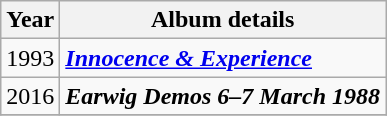<table class="wikitable" style="text-align:center;">
<tr>
<th rowspan="1">Year</th>
<th rowspan="1">Album details</th>
</tr>
<tr>
<td>1993</td>
<td align="left"><strong><em><a href='#'>Innocence & Experience</a></em></strong><br></td>
</tr>
<tr>
<td>2016</td>
<td align="left"><strong><em>Earwig Demos 6–7 March 1988</em></strong><br></td>
</tr>
<tr>
</tr>
</table>
